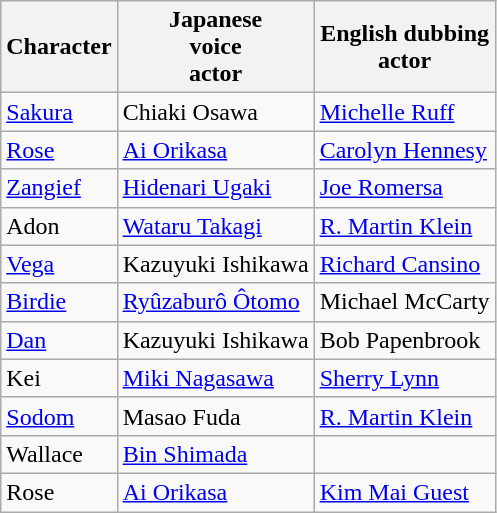<table class="wikitable">
<tr>
<th>Character</th>
<th>Japanese <br>voice <br>actor</th>
<th>English dubbing<br> actor</th>
</tr>
<tr>
<td><a href='#'>Sakura</a></td>
<td>Chiaki Osawa</td>
<td><a href='#'>Michelle Ruff</a></td>
</tr>
<tr>
<td><a href='#'>Rose</a></td>
<td><a href='#'>Ai Orikasa</a></td>
<td><a href='#'>Carolyn Hennesy</a></td>
</tr>
<tr>
<td><a href='#'>Zangief</a></td>
<td><a href='#'>Hidenari Ugaki</a></td>
<td><a href='#'>Joe Romersa</a></td>
</tr>
<tr>
<td>Adon</td>
<td><a href='#'>Wataru Takagi</a></td>
<td><a href='#'>R. Martin Klein</a></td>
</tr>
<tr>
<td><a href='#'>Vega</a></td>
<td>Kazuyuki Ishikawa</td>
<td><a href='#'>Richard Cansino</a></td>
</tr>
<tr>
<td><a href='#'>Birdie</a></td>
<td><a href='#'>Ryûzaburô Ôtomo</a></td>
<td>Michael McCarty</td>
</tr>
<tr>
<td><a href='#'>Dan</a></td>
<td>Kazuyuki Ishikawa</td>
<td>Bob Papenbrook</td>
</tr>
<tr>
<td>Kei</td>
<td><a href='#'>Miki Nagasawa</a></td>
<td><a href='#'>Sherry Lynn</a></td>
</tr>
<tr>
<td><a href='#'>Sodom</a></td>
<td>Masao Fuda</td>
<td><a href='#'>R. Martin Klein</a></td>
</tr>
<tr>
<td>Wallace</td>
<td><a href='#'>Bin Shimada</a></td>
<td></td>
</tr>
<tr>
<td>Rose</td>
<td><a href='#'>Ai Orikasa</a></td>
<td><a href='#'>Kim Mai Guest</a></td>
</tr>
</table>
